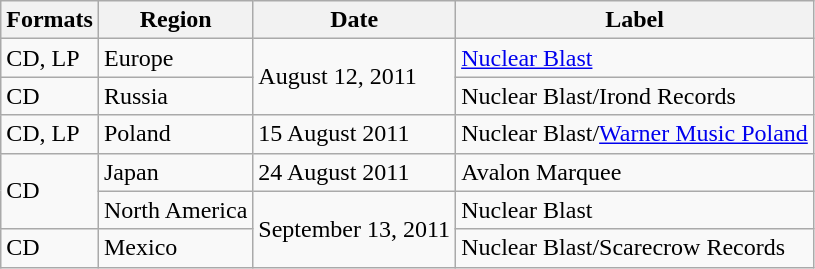<table class="wikitable plainrowheaders">
<tr>
<th scope="col">Formats</th>
<th scope="col">Region</th>
<th scope="col">Date</th>
<th scope="col">Label</th>
</tr>
<tr>
<td>CD, LP</td>
<td>Europe</td>
<td rowspan=2>August 12, 2011</td>
<td><a href='#'>Nuclear Blast</a></td>
</tr>
<tr>
<td>CD</td>
<td>Russia</td>
<td>Nuclear Blast/Irond Records</td>
</tr>
<tr>
<td>CD, LP</td>
<td>Poland</td>
<td>15 August 2011</td>
<td>Nuclear Blast/<a href='#'>Warner Music Poland</a></td>
</tr>
<tr>
<td rowspan=2>CD</td>
<td>Japan</td>
<td>24 August 2011</td>
<td>Avalon Marquee</td>
</tr>
<tr>
<td>North America</td>
<td rowspan=2>September 13, 2011</td>
<td>Nuclear Blast</td>
</tr>
<tr>
<td>CD</td>
<td>Mexico</td>
<td>Nuclear Blast/Scarecrow Records</td>
</tr>
</table>
